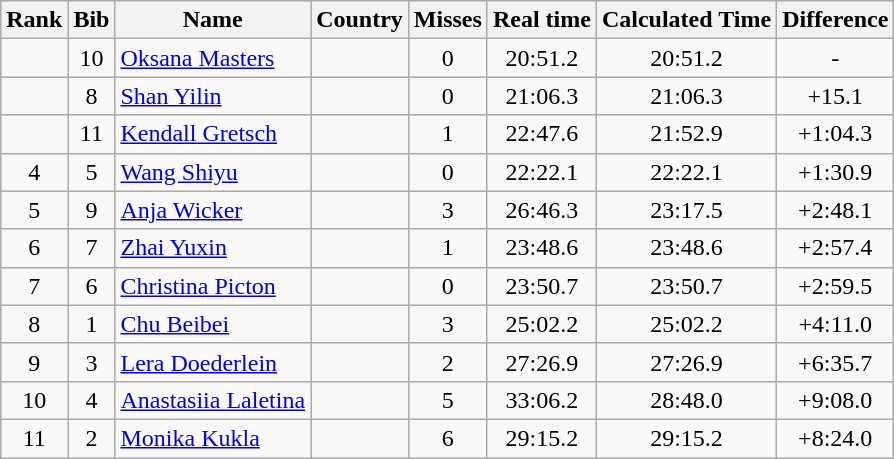<table class="wikitable sortable" style="text-align:center">
<tr>
<th>Rank</th>
<th>Bib</th>
<th>Name</th>
<th>Country</th>
<th>Misses</th>
<th>Real time</th>
<th>Calculated Time</th>
<th>Difference</th>
</tr>
<tr>
<td></td>
<td>10</td>
<td align="left"><a href='#'>Oksana Masters</a></td>
<td align="left"></td>
<td>0</td>
<td>20:51.2</td>
<td>20:51.2</td>
<td>-</td>
</tr>
<tr>
<td></td>
<td>8</td>
<td align="left"><a href='#'>Shan Yilin</a></td>
<td align="left"></td>
<td>0</td>
<td>21:06.3</td>
<td>21:06.3</td>
<td>+15.1</td>
</tr>
<tr>
<td></td>
<td>11</td>
<td align="left"><a href='#'>Kendall Gretsch</a></td>
<td align="left"></td>
<td>1</td>
<td>22:47.6</td>
<td>21:52.9</td>
<td>+1:04.3</td>
</tr>
<tr>
<td>4</td>
<td>5</td>
<td align="left"><a href='#'>Wang Shiyu</a></td>
<td align="left"></td>
<td>0</td>
<td>22:22.1</td>
<td>22:22.1</td>
<td>+1:30.9</td>
</tr>
<tr>
<td>5</td>
<td>9</td>
<td align="left"><a href='#'>Anja Wicker</a></td>
<td align="left"></td>
<td>3</td>
<td>26:46.3</td>
<td>23:17.5</td>
<td>+2:48.1</td>
</tr>
<tr>
<td>6</td>
<td>7</td>
<td align="left"><a href='#'>Zhai Yuxin</a></td>
<td align="left"></td>
<td>1</td>
<td>23:48.6</td>
<td>23:48.6</td>
<td>+2:57.4</td>
</tr>
<tr>
<td>7</td>
<td>6</td>
<td align="left"><a href='#'>Christina Picton</a></td>
<td align="left"></td>
<td>0</td>
<td>23:50.7</td>
<td>23:50.7</td>
<td>+2:59.5</td>
</tr>
<tr>
<td>8</td>
<td>1</td>
<td align="left"><a href='#'>Chu Beibei</a></td>
<td align="left"></td>
<td>3</td>
<td>25:02.2</td>
<td>25:02.2</td>
<td>+4:11.0</td>
</tr>
<tr>
<td>9</td>
<td>3</td>
<td align="left"><a href='#'>Lera Doederlein</a></td>
<td align="left"></td>
<td>2</td>
<td>27:26.9</td>
<td>27:26.9</td>
<td>+6:35.7</td>
</tr>
<tr>
<td>10</td>
<td>4</td>
<td align="left"><a href='#'>Anastasiia Laletina</a></td>
<td align="left"></td>
<td>5</td>
<td>33:06.2</td>
<td>28:48.0</td>
<td>+9:08.0</td>
</tr>
<tr>
<td>11</td>
<td>2</td>
<td align="left"><a href='#'>Monika Kukla</a></td>
<td align="left"></td>
<td>6</td>
<td>29:15.2</td>
<td>29:15.2</td>
<td>+8:24.0</td>
</tr>
</table>
